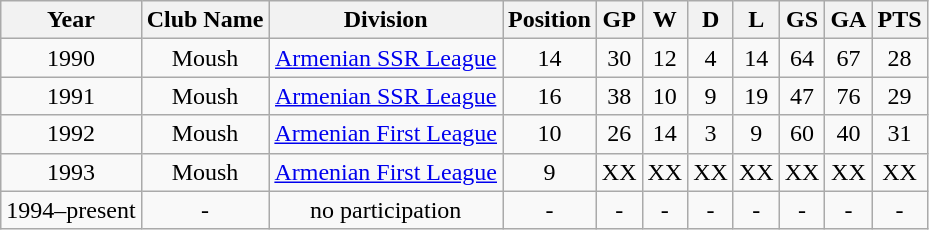<table class="wikitable" style="text-align: center;">
<tr>
<th>Year</th>
<th>Club Name</th>
<th>Division</th>
<th>Position</th>
<th>GP</th>
<th>W</th>
<th>D</th>
<th>L</th>
<th>GS</th>
<th>GA</th>
<th>PTS</th>
</tr>
<tr>
<td>1990</td>
<td>Moush</td>
<td><a href='#'>Armenian SSR League</a></td>
<td>14</td>
<td>30</td>
<td>12</td>
<td>4</td>
<td>14</td>
<td>64</td>
<td>67</td>
<td>28</td>
</tr>
<tr>
<td>1991</td>
<td>Moush</td>
<td><a href='#'>Armenian SSR League</a></td>
<td>16</td>
<td>38</td>
<td>10</td>
<td>9</td>
<td>19</td>
<td>47</td>
<td>76</td>
<td>29</td>
</tr>
<tr>
<td>1992</td>
<td>Moush</td>
<td><a href='#'>Armenian First League</a></td>
<td>10</td>
<td>26</td>
<td>14</td>
<td>3</td>
<td>9</td>
<td>60</td>
<td>40</td>
<td>31</td>
</tr>
<tr>
<td>1993</td>
<td>Moush</td>
<td><a href='#'>Armenian First League</a></td>
<td>9</td>
<td>XX</td>
<td>XX</td>
<td>XX</td>
<td>XX</td>
<td>XX</td>
<td>XX</td>
<td>XX</td>
</tr>
<tr>
<td>1994–present</td>
<td>-</td>
<td>no participation</td>
<td>-</td>
<td>-</td>
<td>-</td>
<td>-</td>
<td>-</td>
<td>-</td>
<td>-</td>
<td>-</td>
</tr>
</table>
